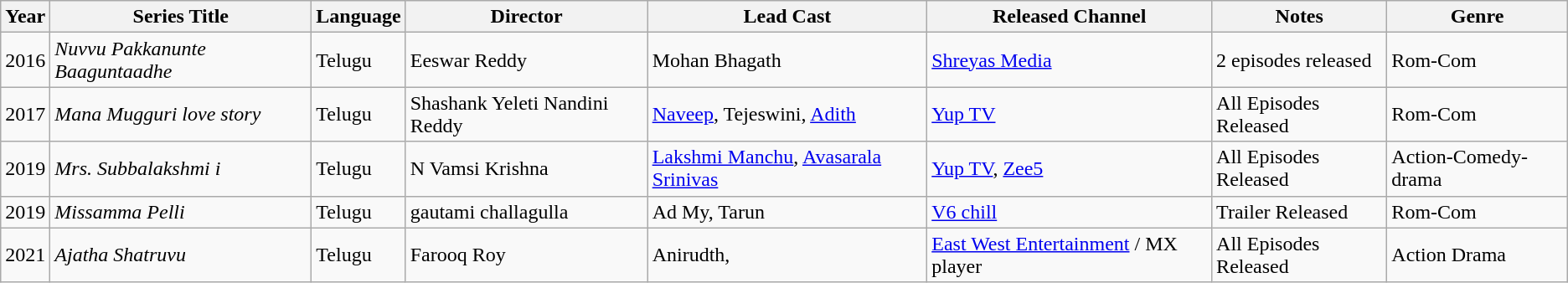<table class="wikitable sortable">
<tr>
<th>Year</th>
<th>Series Title</th>
<th>Language</th>
<th>Director</th>
<th>Lead Cast</th>
<th>Released Channel</th>
<th>Notes</th>
<th>Genre</th>
</tr>
<tr>
<td>2016</td>
<td><em>Nuvvu Pakkanunte Baaguntaadhe</em></td>
<td>Telugu</td>
<td>Eeswar Reddy</td>
<td>Mohan Bhagath</td>
<td><a href='#'>Shreyas Media</a></td>
<td>2 episodes released</td>
<td>Rom-Com</td>
</tr>
<tr>
<td>2017</td>
<td><em>Mana Mugguri love story</em></td>
<td>Telugu</td>
<td>Shashank Yeleti Nandini Reddy</td>
<td><a href='#'>Naveep</a>, Tejeswini, <a href='#'>Adith</a></td>
<td><a href='#'>Yup TV</a></td>
<td>All Episodes Released</td>
<td>Rom-Com</td>
</tr>
<tr>
<td>2019</td>
<td><em>Mrs. Subbalakshmi i</em></td>
<td>Telugu</td>
<td>N Vamsi Krishna</td>
<td><a href='#'>Lakshmi Manchu</a>, <a href='#'>Avasarala Srinivas</a></td>
<td><a href='#'>Yup TV</a>, <a href='#'>Zee5</a></td>
<td>All Episodes Released</td>
<td>Action-Comedy-drama</td>
</tr>
<tr>
<td>2019</td>
<td><em>Missamma Pelli</em></td>
<td>Telugu</td>
<td>gautami challagulla</td>
<td>Ad My, Tarun</td>
<td><a href='#'>V6 chill</a></td>
<td>Trailer Released</td>
<td>Rom-Com</td>
</tr>
<tr>
<td>2021</td>
<td><em>Ajatha Shatruvu</em></td>
<td>Telugu</td>
<td>Farooq Roy</td>
<td>Anirudth,</td>
<td><a href='#'>East West Entertainment</a> / MX player</td>
<td>All Episodes Released</td>
<td>Action Drama</td>
</tr>
</table>
